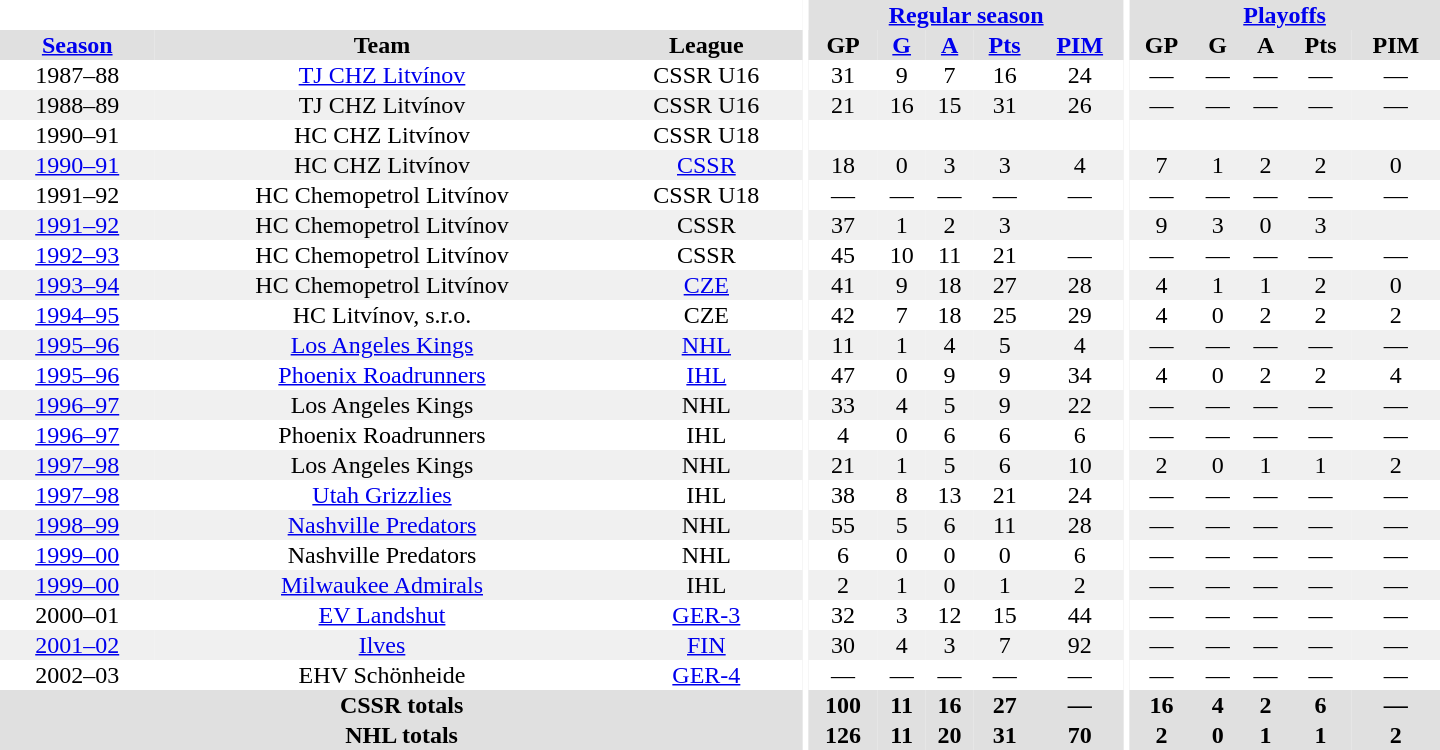<table border="0" cellpadding="1" cellspacing="0" style="text-align:center; width:60em">
<tr bgcolor="#e0e0e0">
<th colspan="3" bgcolor="#ffffff"></th>
<th rowspan="100" bgcolor="#ffffff"></th>
<th colspan="5"><a href='#'>Regular season</a></th>
<th rowspan="100" bgcolor="#ffffff"></th>
<th colspan="5"><a href='#'>Playoffs</a></th>
</tr>
<tr bgcolor="#e0e0e0">
<th><a href='#'>Season</a></th>
<th>Team</th>
<th>League</th>
<th>GP</th>
<th><a href='#'>G</a></th>
<th><a href='#'>A</a></th>
<th><a href='#'>Pts</a></th>
<th><a href='#'>PIM</a></th>
<th>GP</th>
<th>G</th>
<th>A</th>
<th>Pts</th>
<th>PIM</th>
</tr>
<tr>
<td>1987–88</td>
<td><a href='#'>TJ CHZ Litvínov</a></td>
<td>CSSR U16</td>
<td>31</td>
<td>9</td>
<td>7</td>
<td>16</td>
<td>24</td>
<td>—</td>
<td>—</td>
<td>—</td>
<td>—</td>
<td>—</td>
</tr>
<tr bgcolor="#f0f0f0">
<td>1988–89</td>
<td>TJ CHZ Litvínov</td>
<td>CSSR U16</td>
<td>21</td>
<td>16</td>
<td>15</td>
<td>31</td>
<td>26</td>
<td>—</td>
<td>—</td>
<td>—</td>
<td>—</td>
<td>—</td>
</tr>
<tr>
<td>1990–91</td>
<td>HC CHZ Litvínov</td>
<td>CSSR U18</td>
<td></td>
<td></td>
<td></td>
<td></td>
<td></td>
<td></td>
<td></td>
<td></td>
<td></td>
<td></td>
</tr>
<tr bgcolor="#f0f0f0">
<td><a href='#'>1990–91</a></td>
<td>HC CHZ Litvínov</td>
<td><a href='#'>CSSR</a></td>
<td>18</td>
<td>0</td>
<td>3</td>
<td>3</td>
<td>4</td>
<td>7</td>
<td>1</td>
<td>2</td>
<td>2</td>
<td>0</td>
</tr>
<tr>
<td>1991–92</td>
<td>HC Chemopetrol Litvínov</td>
<td>CSSR U18</td>
<td>—</td>
<td>—</td>
<td>—</td>
<td>—</td>
<td>—</td>
<td>—</td>
<td>—</td>
<td>—</td>
<td>—</td>
<td>—</td>
</tr>
<tr bgcolor="#f0f0f0">
<td><a href='#'>1991–92</a></td>
<td>HC Chemopetrol Litvínov</td>
<td>CSSR</td>
<td>37</td>
<td>1</td>
<td>2</td>
<td>3</td>
<td></td>
<td>9</td>
<td>3</td>
<td>0</td>
<td>3</td>
<td></td>
</tr>
<tr>
<td><a href='#'>1992–93</a></td>
<td>HC Chemopetrol Litvínov</td>
<td>CSSR</td>
<td>45</td>
<td>10</td>
<td>11</td>
<td>21</td>
<td>—</td>
<td>—</td>
<td>—</td>
<td>—</td>
<td>—</td>
<td>—</td>
</tr>
<tr bgcolor="#f0f0f0">
<td><a href='#'>1993–94</a></td>
<td>HC Chemopetrol Litvínov</td>
<td><a href='#'>CZE</a></td>
<td>41</td>
<td>9</td>
<td>18</td>
<td>27</td>
<td>28</td>
<td>4</td>
<td>1</td>
<td>1</td>
<td>2</td>
<td>0</td>
</tr>
<tr>
<td><a href='#'>1994–95</a></td>
<td>HC Litvínov, s.r.o.</td>
<td>CZE</td>
<td>42</td>
<td>7</td>
<td>18</td>
<td>25</td>
<td>29</td>
<td>4</td>
<td>0</td>
<td>2</td>
<td>2</td>
<td>2</td>
</tr>
<tr bgcolor="#f0f0f0">
<td><a href='#'>1995–96</a></td>
<td><a href='#'>Los Angeles Kings</a></td>
<td><a href='#'>NHL</a></td>
<td>11</td>
<td>1</td>
<td>4</td>
<td>5</td>
<td>4</td>
<td>—</td>
<td>—</td>
<td>—</td>
<td>—</td>
<td>—</td>
</tr>
<tr>
<td><a href='#'>1995–96</a></td>
<td><a href='#'>Phoenix Roadrunners</a></td>
<td><a href='#'>IHL</a></td>
<td>47</td>
<td>0</td>
<td>9</td>
<td>9</td>
<td>34</td>
<td>4</td>
<td>0</td>
<td>2</td>
<td>2</td>
<td>4</td>
</tr>
<tr bgcolor="#f0f0f0">
<td><a href='#'>1996–97</a></td>
<td>Los Angeles Kings</td>
<td>NHL</td>
<td>33</td>
<td>4</td>
<td>5</td>
<td>9</td>
<td>22</td>
<td>—</td>
<td>—</td>
<td>—</td>
<td>—</td>
<td>—</td>
</tr>
<tr>
<td><a href='#'>1996–97</a></td>
<td>Phoenix Roadrunners</td>
<td>IHL</td>
<td>4</td>
<td>0</td>
<td>6</td>
<td>6</td>
<td>6</td>
<td>—</td>
<td>—</td>
<td>—</td>
<td>—</td>
<td>—</td>
</tr>
<tr bgcolor="#f0f0f0">
<td><a href='#'>1997–98</a></td>
<td>Los Angeles Kings</td>
<td>NHL</td>
<td>21</td>
<td>1</td>
<td>5</td>
<td>6</td>
<td>10</td>
<td>2</td>
<td>0</td>
<td>1</td>
<td>1</td>
<td>2</td>
</tr>
<tr>
<td><a href='#'>1997–98</a></td>
<td><a href='#'>Utah Grizzlies</a></td>
<td>IHL</td>
<td>38</td>
<td>8</td>
<td>13</td>
<td>21</td>
<td>24</td>
<td>—</td>
<td>—</td>
<td>—</td>
<td>—</td>
<td>—</td>
</tr>
<tr bgcolor="#f0f0f0">
<td><a href='#'>1998–99</a></td>
<td><a href='#'>Nashville Predators</a></td>
<td>NHL</td>
<td>55</td>
<td>5</td>
<td>6</td>
<td>11</td>
<td>28</td>
<td>—</td>
<td>—</td>
<td>—</td>
<td>—</td>
<td>—</td>
</tr>
<tr>
<td><a href='#'>1999–00</a></td>
<td>Nashville Predators</td>
<td>NHL</td>
<td>6</td>
<td>0</td>
<td>0</td>
<td>0</td>
<td>6</td>
<td>—</td>
<td>—</td>
<td>—</td>
<td>—</td>
<td>—</td>
</tr>
<tr bgcolor="#f0f0f0">
<td><a href='#'>1999–00</a></td>
<td><a href='#'>Milwaukee Admirals</a></td>
<td>IHL</td>
<td>2</td>
<td>1</td>
<td>0</td>
<td>1</td>
<td>2</td>
<td>—</td>
<td>—</td>
<td>—</td>
<td>—</td>
<td>—</td>
</tr>
<tr>
<td>2000–01</td>
<td><a href='#'>EV Landshut</a></td>
<td><a href='#'>GER-3</a></td>
<td>32</td>
<td>3</td>
<td>12</td>
<td>15</td>
<td>44</td>
<td>—</td>
<td>—</td>
<td>—</td>
<td>—</td>
<td>—</td>
</tr>
<tr bgcolor="#f0f0f0">
<td><a href='#'>2001–02</a></td>
<td><a href='#'>Ilves</a></td>
<td><a href='#'>FIN</a></td>
<td>30</td>
<td>4</td>
<td>3</td>
<td>7</td>
<td>92</td>
<td>—</td>
<td>—</td>
<td>—</td>
<td>—</td>
<td>—</td>
</tr>
<tr>
<td>2002–03</td>
<td>EHV Schönheide</td>
<td><a href='#'>GER-4</a></td>
<td>—</td>
<td>—</td>
<td>—</td>
<td>—</td>
<td>—</td>
<td>—</td>
<td>—</td>
<td>—</td>
<td>—</td>
<td>—</td>
</tr>
<tr bgcolor="#e0e0e0">
<th colspan="3">CSSR totals</th>
<th>100</th>
<th>11</th>
<th>16</th>
<th>27</th>
<th>—</th>
<th>16</th>
<th>4</th>
<th>2</th>
<th>6</th>
<th>—</th>
</tr>
<tr bgcolor="#e0e0e0">
<th colspan="3">NHL totals</th>
<th>126</th>
<th>11</th>
<th>20</th>
<th>31</th>
<th>70</th>
<th>2</th>
<th>0</th>
<th>1</th>
<th>1</th>
<th>2</th>
</tr>
</table>
